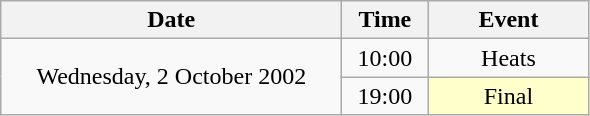<table class = "wikitable" style="text-align:center;">
<tr>
<th width=220>Date</th>
<th width=50>Time</th>
<th width=100>Event</th>
</tr>
<tr>
<td rowspan=2>Wednesday, 2 October 2002</td>
<td>10:00</td>
<td>Heats</td>
</tr>
<tr>
<td>19:00</td>
<td bgcolor=ffffcc>Final</td>
</tr>
</table>
